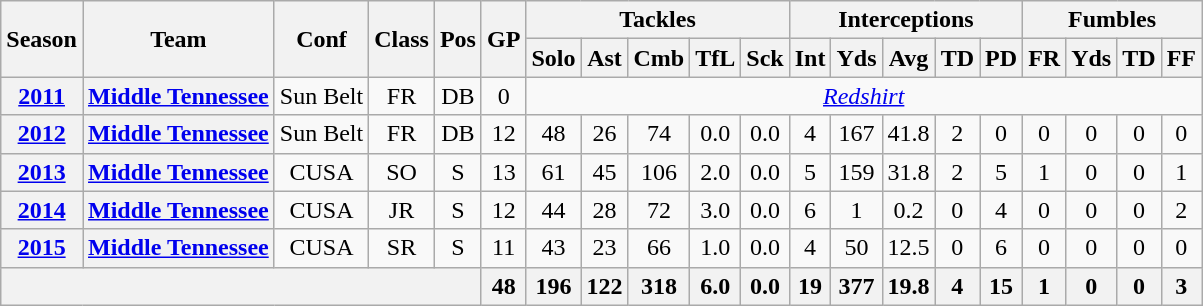<table class="wikitable" style="text-align: center;">
<tr>
<th rowspan="2">Season</th>
<th rowspan="2">Team</th>
<th rowspan="2">Conf</th>
<th rowspan="2">Class</th>
<th rowspan="2">Pos</th>
<th rowspan="2">GP</th>
<th colspan="5">Tackles</th>
<th colspan="5">Interceptions</th>
<th colspan="4">Fumbles</th>
</tr>
<tr>
<th>Solo</th>
<th>Ast</th>
<th>Cmb</th>
<th>TfL</th>
<th>Sck</th>
<th>Int</th>
<th>Yds</th>
<th>Avg</th>
<th>TD</th>
<th>PD</th>
<th>FR</th>
<th>Yds</th>
<th>TD</th>
<th>FF</th>
</tr>
<tr>
<th><a href='#'>2011</a></th>
<th><a href='#'>Middle Tennessee</a></th>
<td>Sun Belt</td>
<td>FR</td>
<td>DB</td>
<td>0</td>
<td colspan="14"> <em><a href='#'>Redshirt</a></em></td>
</tr>
<tr>
<th><a href='#'>2012</a></th>
<th><a href='#'>Middle Tennessee</a></th>
<td>Sun Belt</td>
<td>FR</td>
<td>DB</td>
<td>12</td>
<td>48</td>
<td>26</td>
<td>74</td>
<td>0.0</td>
<td>0.0</td>
<td>4</td>
<td>167</td>
<td>41.8</td>
<td>2</td>
<td>0</td>
<td>0</td>
<td>0</td>
<td>0</td>
<td>0</td>
</tr>
<tr>
<th><a href='#'>2013</a></th>
<th><a href='#'>Middle Tennessee</a></th>
<td>CUSA</td>
<td>SO</td>
<td>S</td>
<td>13</td>
<td>61</td>
<td>45</td>
<td>106</td>
<td>2.0</td>
<td>0.0</td>
<td>5</td>
<td>159</td>
<td>31.8</td>
<td>2</td>
<td>5</td>
<td>1</td>
<td>0</td>
<td>0</td>
<td>1</td>
</tr>
<tr>
<th><a href='#'>2014</a></th>
<th><a href='#'>Middle Tennessee</a></th>
<td>CUSA</td>
<td>JR</td>
<td>S</td>
<td>12</td>
<td>44</td>
<td>28</td>
<td>72</td>
<td>3.0</td>
<td>0.0</td>
<td>6</td>
<td>1</td>
<td>0.2</td>
<td>0</td>
<td>4</td>
<td>0</td>
<td>0</td>
<td>0</td>
<td>2</td>
</tr>
<tr>
<th><a href='#'>2015</a></th>
<th><a href='#'>Middle Tennessee</a></th>
<td>CUSA</td>
<td>SR</td>
<td>S</td>
<td>11</td>
<td>43</td>
<td>23</td>
<td>66</td>
<td>1.0</td>
<td>0.0</td>
<td>4</td>
<td>50</td>
<td>12.5</td>
<td>0</td>
<td>6</td>
<td>0</td>
<td>0</td>
<td>0</td>
<td>0</td>
</tr>
<tr>
<th colspan="5"></th>
<th>48</th>
<th>196</th>
<th>122</th>
<th>318</th>
<th>6.0</th>
<th>0.0</th>
<th>19</th>
<th>377</th>
<th>19.8</th>
<th>4</th>
<th>15</th>
<th>1</th>
<th>0</th>
<th>0</th>
<th>3</th>
</tr>
</table>
